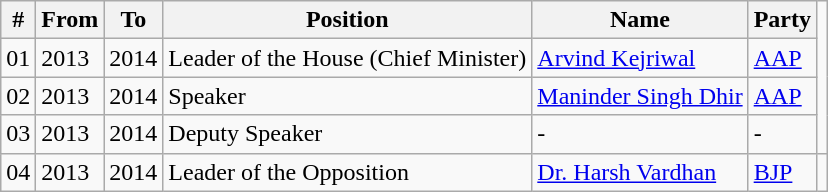<table class="wikitable sortable">
<tr>
<th>#</th>
<th>From</th>
<th>To</th>
<th>Position</th>
<th>Name</th>
<th>Party</th>
</tr>
<tr>
<td>01</td>
<td>2013</td>
<td>2014</td>
<td>Leader of the House (Chief Minister)</td>
<td><a href='#'>Arvind Kejriwal</a></td>
<td><a href='#'>AAP</a></td>
</tr>
<tr>
<td>02</td>
<td>2013</td>
<td>2014</td>
<td>Speaker</td>
<td><a href='#'>Maninder Singh Dhir</a></td>
<td><a href='#'>AAP</a></td>
</tr>
<tr>
<td>03</td>
<td>2013</td>
<td>2014</td>
<td>Deputy Speaker</td>
<td>-</td>
<td>-</td>
</tr>
<tr>
<td>04</td>
<td>2013</td>
<td>2014</td>
<td>Leader of the Opposition</td>
<td><a href='#'>Dr. Harsh Vardhan</a></td>
<td><a href='#'>BJP</a></td>
<td></td>
</tr>
</table>
